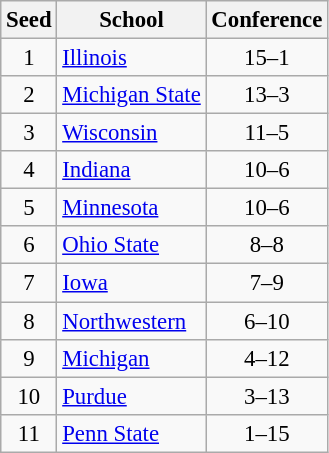<table class="wikitable" style="font-size: 95%; text-align:center;">
<tr>
<th>Seed</th>
<th>School</th>
<th>Conference</th>
</tr>
<tr>
<td>1</td>
<td align=left><a href='#'>Illinois</a></td>
<td>15–1</td>
</tr>
<tr>
<td>2</td>
<td align=left><a href='#'>Michigan State</a></td>
<td>13–3</td>
</tr>
<tr>
<td>3</td>
<td align=left><a href='#'>Wisconsin</a></td>
<td>11–5</td>
</tr>
<tr>
<td>4</td>
<td align=left><a href='#'>Indiana</a></td>
<td>10–6</td>
</tr>
<tr>
<td>5</td>
<td align=left><a href='#'>Minnesota</a></td>
<td>10–6</td>
</tr>
<tr>
<td>6</td>
<td align=left><a href='#'>Ohio State</a></td>
<td>8–8</td>
</tr>
<tr>
<td>7</td>
<td align=left><a href='#'>Iowa</a></td>
<td>7–9</td>
</tr>
<tr>
<td>8</td>
<td align=left><a href='#'>Northwestern</a></td>
<td>6–10</td>
</tr>
<tr>
<td>9</td>
<td align=left><a href='#'>Michigan</a></td>
<td>4–12</td>
</tr>
<tr>
<td>10</td>
<td align=left><a href='#'>Purdue</a></td>
<td>3–13</td>
</tr>
<tr>
<td>11</td>
<td align=left><a href='#'>Penn State</a></td>
<td>1–15</td>
</tr>
</table>
